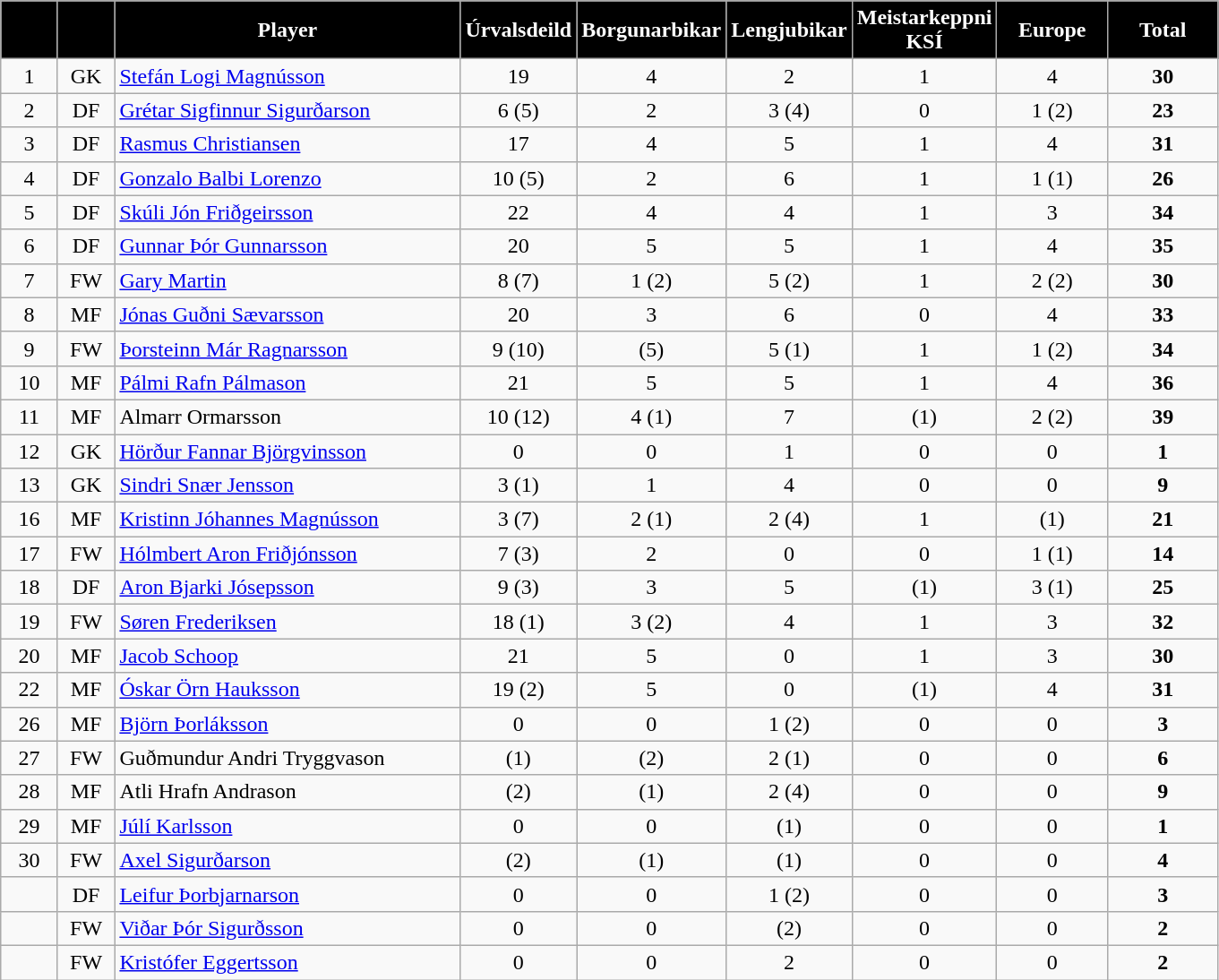<table class="wikitable" style="text-align:center;">
<tr>
<th style="background:#000000; color:white; width:35px;"></th>
<th style="background:#000000; color:white; width:35px;"></th>
<th style="background:#000000; color:white; width:250px;">Player</th>
<th style="background:#000000; color:white; width:75px;">Úrvalsdeild</th>
<th style="background:#000000; color:white; width:75px;">Borgunarbikar</th>
<th style="background:#000000; color:white; width:75px;">Lengjubikar</th>
<th style="background:#000000; color:white; width:75px;">Meistarkeppni KSÍ</th>
<th style="background:#000000; color:white; width:75px;">Europe</th>
<th style="background:#000000; color:white; width:75px;"><strong>Total</strong></th>
</tr>
<tr>
<td>1</td>
<td>GK</td>
<td align=left> <a href='#'>Stefán Logi Magnússon</a></td>
<td>19</td>
<td>4</td>
<td>2</td>
<td>1</td>
<td>4</td>
<td><strong>30</strong></td>
</tr>
<tr>
<td>2</td>
<td>DF</td>
<td align=left> <a href='#'>Grétar Sigfinnur Sigurðarson</a></td>
<td>6 (5)</td>
<td>2</td>
<td>3 (4)</td>
<td>0</td>
<td>1 (2)</td>
<td><strong>23</strong></td>
</tr>
<tr>
<td>3</td>
<td>DF</td>
<td align=left> <a href='#'>Rasmus Christiansen</a></td>
<td>17</td>
<td>4</td>
<td>5</td>
<td>1</td>
<td>4</td>
<td><strong>31</strong></td>
</tr>
<tr>
<td>4</td>
<td>DF</td>
<td align=left> <a href='#'>Gonzalo Balbi Lorenzo</a></td>
<td>10 (5)</td>
<td>2</td>
<td>6</td>
<td>1</td>
<td>1 (1)</td>
<td><strong>26</strong></td>
</tr>
<tr>
<td>5</td>
<td>DF</td>
<td align=left> <a href='#'>Skúli Jón Friðgeirsson</a></td>
<td>22</td>
<td>4</td>
<td>4</td>
<td>1</td>
<td>3</td>
<td><strong>34</strong></td>
</tr>
<tr>
<td>6</td>
<td>DF</td>
<td align=left> <a href='#'>Gunnar Þór Gunnarsson</a></td>
<td>20</td>
<td>5</td>
<td>5</td>
<td>1</td>
<td>4</td>
<td><strong>35</strong></td>
</tr>
<tr>
<td>7</td>
<td>FW</td>
<td align=left> <a href='#'>Gary Martin</a></td>
<td>8 (7)</td>
<td>1 (2)</td>
<td>5 (2)</td>
<td>1</td>
<td>2 (2)</td>
<td><strong>30</strong></td>
</tr>
<tr>
<td>8</td>
<td>MF</td>
<td align=left> <a href='#'>Jónas Guðni Sævarsson</a></td>
<td>20</td>
<td>3</td>
<td>6</td>
<td>0</td>
<td>4</td>
<td><strong>33</strong></td>
</tr>
<tr>
<td>9</td>
<td>FW</td>
<td align=left> <a href='#'>Þorsteinn Már Ragnarsson</a></td>
<td>9 (10)</td>
<td>(5)</td>
<td>5 (1)</td>
<td>1</td>
<td>1 (2)</td>
<td><strong>34</strong></td>
</tr>
<tr>
<td>10</td>
<td>MF</td>
<td align=left> <a href='#'>Pálmi Rafn Pálmason</a></td>
<td>21</td>
<td>5</td>
<td>5</td>
<td>1</td>
<td>4</td>
<td><strong>36</strong></td>
</tr>
<tr>
<td>11</td>
<td>MF</td>
<td align=left> Almarr Ormarsson</td>
<td>10 (12)</td>
<td>4 (1)</td>
<td>7</td>
<td>(1)</td>
<td>2 (2)</td>
<td><strong>39</strong></td>
</tr>
<tr>
<td>12</td>
<td>GK</td>
<td align=left> <a href='#'>Hörður Fannar Björgvinsson</a></td>
<td>0</td>
<td>0</td>
<td>1</td>
<td>0</td>
<td>0</td>
<td><strong>1</strong></td>
</tr>
<tr>
<td>13</td>
<td>GK</td>
<td align=left> <a href='#'>Sindri Snær Jensson</a></td>
<td>3 (1)</td>
<td>1</td>
<td>4</td>
<td>0</td>
<td>0</td>
<td><strong>9</strong></td>
</tr>
<tr>
<td>16</td>
<td>MF</td>
<td align=left> <a href='#'>Kristinn Jóhannes Magnússon</a></td>
<td>3 (7)</td>
<td>2 (1)</td>
<td>2 (4)</td>
<td>1</td>
<td>(1)</td>
<td><strong>21</strong></td>
</tr>
<tr>
<td>17</td>
<td>FW</td>
<td align=left> <a href='#'>Hólmbert Aron Friðjónsson</a></td>
<td>7 (3)</td>
<td>2</td>
<td>0</td>
<td>0</td>
<td>1 (1)</td>
<td><strong>14</strong></td>
</tr>
<tr>
<td>18</td>
<td>DF</td>
<td align=left> <a href='#'>Aron Bjarki Jósepsson</a></td>
<td>9 (3)</td>
<td>3</td>
<td>5</td>
<td>(1)</td>
<td>3 (1)</td>
<td><strong>25</strong></td>
</tr>
<tr>
<td>19</td>
<td>FW</td>
<td align=left> <a href='#'>Søren Frederiksen</a></td>
<td>18 (1)</td>
<td>3 (2)</td>
<td>4</td>
<td>1</td>
<td>3</td>
<td><strong>32</strong></td>
</tr>
<tr>
<td>20</td>
<td>MF</td>
<td align=left> <a href='#'>Jacob Schoop</a></td>
<td>21</td>
<td>5</td>
<td>0</td>
<td>1</td>
<td>3</td>
<td><strong>30</strong></td>
</tr>
<tr>
<td>22</td>
<td>MF</td>
<td align=left> <a href='#'>Óskar Örn Hauksson</a></td>
<td>19 (2)</td>
<td>5</td>
<td>0</td>
<td>(1)</td>
<td>4</td>
<td><strong>31</strong></td>
</tr>
<tr>
<td>26</td>
<td>MF</td>
<td align=left> <a href='#'>Björn Þorláksson</a></td>
<td>0</td>
<td>0</td>
<td>1 (2)</td>
<td>0</td>
<td>0</td>
<td><strong>3</strong></td>
</tr>
<tr>
<td>27</td>
<td>FW</td>
<td align=left> Guðmundur Andri Tryggvason</td>
<td>(1)</td>
<td>(2)</td>
<td>2 (1)</td>
<td>0</td>
<td>0</td>
<td><strong>6</strong></td>
</tr>
<tr>
<td>28</td>
<td>MF</td>
<td align=left> Atli Hrafn Andrason</td>
<td>(2)</td>
<td>(1)</td>
<td>2 (4)</td>
<td>0</td>
<td>0</td>
<td><strong>9</strong></td>
</tr>
<tr>
<td>29</td>
<td>MF</td>
<td align=left> <a href='#'>Júlí Karlsson</a></td>
<td>0</td>
<td>0</td>
<td>(1)</td>
<td>0</td>
<td>0</td>
<td><strong>1</strong></td>
</tr>
<tr>
<td>30</td>
<td>FW</td>
<td align=left> <a href='#'>Axel Sigurðarson</a></td>
<td>(2)</td>
<td>(1)</td>
<td>(1)</td>
<td>0</td>
<td>0</td>
<td><strong>4</strong></td>
</tr>
<tr>
<td></td>
<td>DF</td>
<td align=left> <a href='#'>Leifur Þorbjarnarson</a></td>
<td>0</td>
<td>0</td>
<td>1 (2)</td>
<td>0</td>
<td>0</td>
<td><strong>3</strong></td>
</tr>
<tr>
<td></td>
<td>FW</td>
<td align=left> <a href='#'>Viðar Þór Sigurðsson</a></td>
<td>0</td>
<td>0</td>
<td>(2)</td>
<td>0</td>
<td>0</td>
<td><strong>2</strong></td>
</tr>
<tr>
<td></td>
<td>FW</td>
<td align=left> <a href='#'>Kristófer Eggertsson</a></td>
<td>0</td>
<td>0</td>
<td>2</td>
<td>0</td>
<td>0</td>
<td><strong>2</strong></td>
</tr>
</table>
